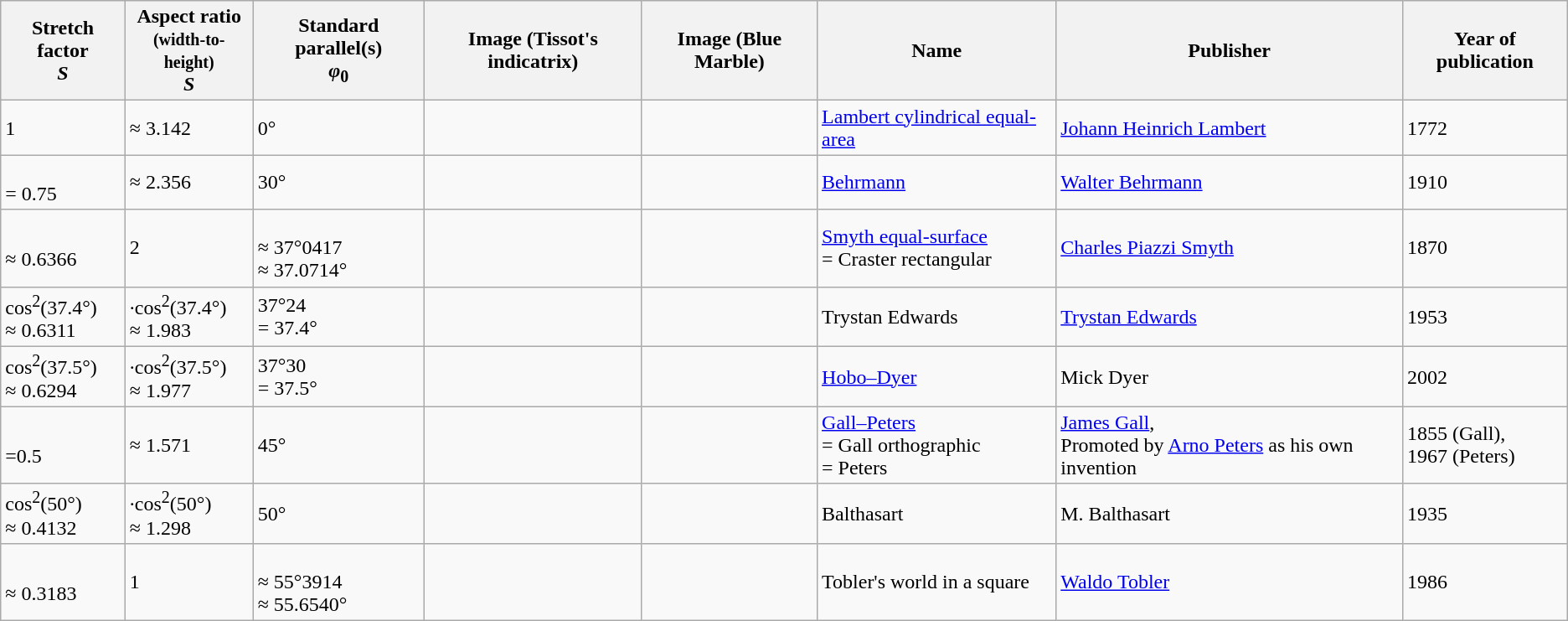<table class="wikitable sortable">
<tr>
<th>Stretch factor<br><em>S</em></th>
<th>Aspect ratio<br><small>(width-to-height)</small><br><em>S</em></th>
<th>Standard parallel(s)<br><em>φ</em><sub>0</sub></th>
<th>Image (Tissot's indicatrix)</th>
<th>Image (Blue Marble)</th>
<th>Name</th>
<th>Publisher</th>
<th>Year of publication</th>
</tr>
<tr>
<td>1</td>
<td> ≈ 3.142</td>
<td data-sort-value="0">0°</td>
<td style="text-align:center"></td>
<td style="text-align:center"></td>
<td><a href='#'>Lambert cylindrical equal-area</a></td>
<td><a href='#'>Johann Heinrich Lambert</a></td>
<td>1772</td>
</tr>
<tr>
<td data-sort-value="0.75"> <br>= 0.75</td>
<td> ≈ 2.356</td>
<td data-sort-value="30">30°</td>
<td style="text-align:center"></td>
<td style="text-align:center"></td>
<td><a href='#'>Behrmann</a></td>
<td><a href='#'>Walter Behrmann</a></td>
<td>1910</td>
</tr>
<tr>
<td data-sort-value="0.63661977236"> <br>≈ 0.6366</td>
<td>2</td>
<td data-sort-value="37.071435"> <br>≈ 37°0417 <br>≈ 37.0714°</td>
<td style="text-align:center"></td>
<td style="text-align:center"></td>
<td><a href='#'>Smyth equal-surface</a><br>= Craster rectangular</td>
<td><a href='#'>Charles Piazzi Smyth</a></td>
<td>1870</td>
</tr>
<tr>
<td data-sort-value="0.63109458932">cos<sup>2</sup>(37.4°) <br>≈ 0.6311</td>
<td>·cos<sup>2</sup>(37.4°) <br>≈ 1.983</td>
<td data-sort-value="37.4">37°24 <br>= 37.4°</td>
<td style="text-align:center"></td>
<td style="text-align:center"></td>
<td>Trystan Edwards</td>
<td><a href='#'>Trystan Edwards</a></td>
<td>1953</td>
</tr>
<tr>
<td data-sort-value="0.62940952255">cos<sup>2</sup>(37.5°) <br>≈ 0.6294</td>
<td>·cos<sup>2</sup>(37.5°) <br>≈ 1.977</td>
<td data-sort-value="37.5">37°30 <br>= 37.5°</td>
<td style="text-align:center"></td>
<td style="text-align:center"></td>
<td><a href='#'>Hobo–Dyer</a></td>
<td>Mick Dyer</td>
<td>2002</td>
</tr>
<tr>
<td data-sort-value="0.5"> <br>=0.5</td>
<td> ≈ 1.571</td>
<td data-sort-value="45">45°</td>
<td style="text-align:center"></td>
<td style="text-align:center"></td>
<td><a href='#'>Gall–Peters</a><br>= Gall orthographic<br>= Peters</td>
<td><a href='#'>James Gall</a>,<br>Promoted by <a href='#'>Arno Peters</a> as his own invention</td>
<td>1855 (Gall),<br>1967 (Peters)</td>
</tr>
<tr>
<td data-sort-value="0.41317591116">cos<sup>2</sup>(50°) <br>≈ 0.4132</td>
<td>·cos<sup>2</sup>(50°) <br>≈ 1.298</td>
<td data-sort-value="50">50°</td>
<td style="text-align:center"></td>
<td style="text-align:center"></td>
<td>Balthasart</td>
<td>M. Balthasart</td>
<td>1935</td>
</tr>
<tr>
<td data-sort-value="0.31830988618"> <br>≈ 0.3183</td>
<td>1</td>
<td data-sort-value="55.6539665"> <br>≈ 55°3914 <br>≈ 55.6540°</td>
<td style="text-align:center"></td>
<td style="text-align:center"></td>
<td>Tobler's world in a square</td>
<td><a href='#'>Waldo Tobler</a></td>
<td>1986</td>
</tr>
</table>
